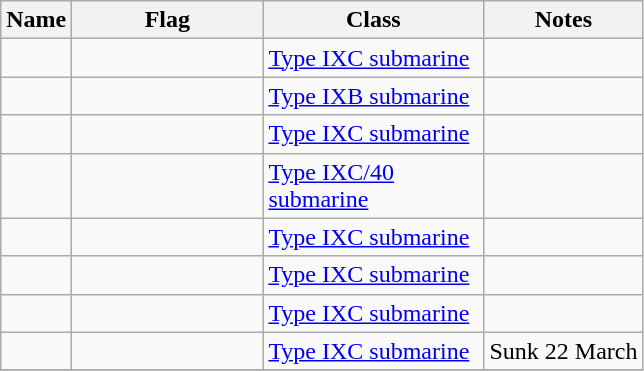<table class="wikitable sortable">
<tr>
<th scope="col" width="30px">Name</th>
<th scope="col" width="120px">Flag</th>
<th scope="col" width="140px">Class</th>
<th>Notes</th>
</tr>
<tr>
<td align="left"></td>
<td align="left"></td>
<td align="left"><a href='#'>Type IXC submarine</a></td>
<td align="left"></td>
</tr>
<tr>
<td align="left"></td>
<td align="left"></td>
<td align="left"><a href='#'>Type IXB submarine</a></td>
<td align="left"></td>
</tr>
<tr>
<td align="left"></td>
<td align="left"></td>
<td align="left"><a href='#'>Type IXC submarine</a></td>
<td align="left"></td>
</tr>
<tr>
<td align="left"></td>
<td align="left"></td>
<td align="left"><a href='#'>Type IXC/40 submarine</a></td>
<td align="left"></td>
</tr>
<tr>
<td align="left"></td>
<td align="left"></td>
<td align="left"><a href='#'>Type IXC submarine</a></td>
<td align="left"></td>
</tr>
<tr>
<td align="left"></td>
<td align="left"></td>
<td align="left"><a href='#'>Type IXC submarine</a></td>
<td align="left"></td>
</tr>
<tr>
<td align="left"></td>
<td align="left"></td>
<td align="left"><a href='#'>Type IXC submarine</a></td>
<td align="left"></td>
</tr>
<tr>
<td align="left"></td>
<td align="left"></td>
<td align="left"><a href='#'>Type IXC submarine</a></td>
<td align="left">Sunk 22 March</td>
</tr>
<tr>
</tr>
</table>
